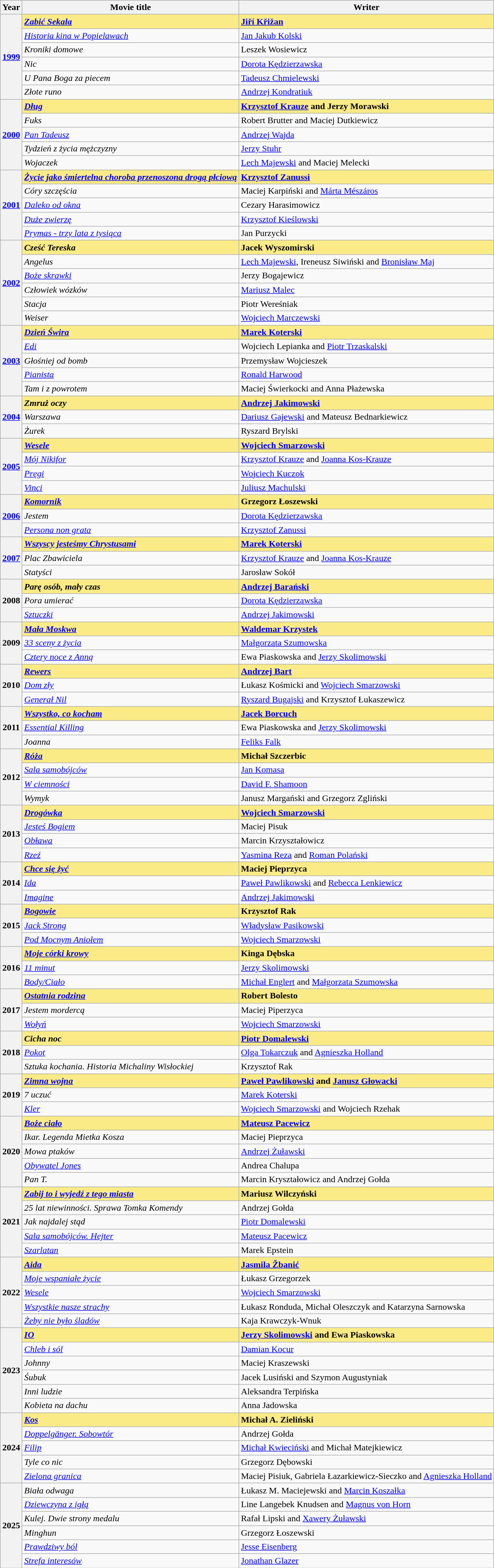<table class="wikitable">
<tr>
<th>Year</th>
<th>Movie title</th>
<th>Writer</th>
</tr>
<tr>
<th rowspan="6"><a href='#'>1999</a></th>
<td style="background:#FAEB86;"><strong><em><a href='#'>Zabić Sekala</a></em></strong></td>
<td style="background:#FAEB86;"><strong><a href='#'>Jiří Křižan</a></strong></td>
</tr>
<tr>
<td><em><a href='#'>Historia kina w Popielawach</a></em></td>
<td><a href='#'>Jan Jakub Kolski</a></td>
</tr>
<tr>
<td><em>Kroniki domowe</em></td>
<td>Leszek Wosiewicz</td>
</tr>
<tr>
<td><em>Nic</em></td>
<td><a href='#'>Dorota Kędzierzawska</a></td>
</tr>
<tr>
<td><em>U Pana Boga za piecem</em></td>
<td><a href='#'>Tadeusz Chmielewski</a></td>
</tr>
<tr>
<td><em>Złote runo</em></td>
<td><a href='#'>Andrzej Kondratiuk</a></td>
</tr>
<tr>
<th rowspan="5"><a href='#'>2000</a></th>
<td style="background:#FAEB86;"><strong><em><a href='#'>Dług</a></em></strong></td>
<td style="background:#FAEB86;"><strong><a href='#'>Krzysztof Krauze</a> and Jerzy Morawski</strong></td>
</tr>
<tr>
<td><em>Fuks</em></td>
<td>Robert Brutter and Maciej Dutkiewicz</td>
</tr>
<tr>
<td><em><a href='#'>Pan Tadeusz</a></em></td>
<td><a href='#'>Andrzej Wajda</a></td>
</tr>
<tr>
<td><em>Tydzień z życia mężczyzny</em></td>
<td><a href='#'>Jerzy Stuhr</a></td>
</tr>
<tr>
<td><em>Wojaczek</em></td>
<td><a href='#'>Lech Majewski</a> and Maciej Melecki</td>
</tr>
<tr>
<th rowspan="5"><a href='#'>2001</a></th>
<td style="background:#FAEB86;"><strong><em><a href='#'>Życie jako śmiertelna choroba przenoszona drogą płciową</a></em></strong></td>
<td style="background:#FAEB86;"><strong><a href='#'>Krzysztof Zanussi</a></strong></td>
</tr>
<tr>
<td><em>Córy szczęścia</em></td>
<td>Maciej Karpiński and <a href='#'>Márta Mészáros</a></td>
</tr>
<tr>
<td><em><a href='#'>Daleko od okna</a></em></td>
<td>Cezary Harasimowicz</td>
</tr>
<tr>
<td><em><a href='#'>Duże zwierzę</a></em></td>
<td><a href='#'>Krzysztof Kieślowski</a></td>
</tr>
<tr>
<td><em><a href='#'>Prymas - trzy lata z tysiąca</a></em></td>
<td>Jan Purzycki</td>
</tr>
<tr>
<th rowspan="6"><a href='#'>2002</a></th>
<td style="background:#FAEB86;"><strong><em>Cześć Tereska</em></strong></td>
<td style="background:#FAEB86;"><strong>Jacek Wyszomirski</strong></td>
</tr>
<tr>
<td><em>Angelus</em></td>
<td><a href='#'>Lech Majewski</a>, Ireneusz Siwiński and <a href='#'>Bronisław Maj</a></td>
</tr>
<tr>
<td><em><a href='#'>Boże skrawki</a></em></td>
<td>Jerzy Bogajewicz</td>
</tr>
<tr>
<td><em>Człowiek wózków</em></td>
<td><a href='#'>Mariusz Malec</a></td>
</tr>
<tr>
<td><em>Stacja</em></td>
<td>Piotr Wereśniak</td>
</tr>
<tr>
<td><em>Weiser</em></td>
<td><a href='#'>Wojciech Marczewski</a></td>
</tr>
<tr>
<th rowspan="5"><a href='#'>2003</a></th>
<td style="background:#FAEB86;"><strong><em><a href='#'>Dzień Świra</a></em></strong></td>
<td style="background:#FAEB86;"><strong><a href='#'>Marek Koterski</a></strong></td>
</tr>
<tr>
<td><em><a href='#'>Edi</a></em></td>
<td>Wojciech Lepianka and <a href='#'>Piotr Trzaskalski</a></td>
</tr>
<tr>
<td><em>Głośniej od bomb</em></td>
<td>Przemysław Wojcieszek</td>
</tr>
<tr>
<td><em><a href='#'>Pianista</a></em></td>
<td><a href='#'>Ronald Harwood</a></td>
</tr>
<tr>
<td><em>Tam i z powrotem</em></td>
<td>Maciej Świerkocki and Anna Płażewska</td>
</tr>
<tr>
<th rowspan="3"><a href='#'>2004</a></th>
<td style="background:#FAEB86;"><strong><em>Zmruż oczy</em></strong></td>
<td style="background:#FAEB86;"><strong><a href='#'>Andrzej Jakimowski</a></strong></td>
</tr>
<tr>
<td><em>Warszawa</em></td>
<td><a href='#'>Dariusz Gajewski</a> and Mateusz Bednarkiewicz</td>
</tr>
<tr>
<td><em>Żurek</em></td>
<td>Ryszard Brylski</td>
</tr>
<tr>
<th rowspan="4"><a href='#'>2005</a></th>
<td style="background:#FAEB86;"><em><a href='#'><strong>Wesele</strong></a></em></td>
<td style="background:#FAEB86;"><strong><a href='#'>Wojciech Smarzowski</a></strong></td>
</tr>
<tr>
<td><em><a href='#'>Mój Nikifor</a></em></td>
<td><a href='#'>Krzysztof Krauze</a> and <a href='#'>Joanna Kos-Krauze</a></td>
</tr>
<tr>
<td><em><a href='#'>Pręgi</a></em></td>
<td><a href='#'>Wojciech Kuczok</a></td>
</tr>
<tr>
<td><em><a href='#'>Vinci</a></em></td>
<td><a href='#'>Juliusz Machulski</a></td>
</tr>
<tr>
<th rowspan="3"><a href='#'>2006</a></th>
<td style="background:#FAEB86;"><em><a href='#'><strong>Komornik</strong></a></em></td>
<td style="background:#FAEB86;"><strong>Grzegorz Łoszewski</strong></td>
</tr>
<tr>
<td><em>Jestem</em></td>
<td><a href='#'>Dorota Kędzierzawska</a></td>
</tr>
<tr>
<td><em><a href='#'>Persona non grata</a></em></td>
<td><a href='#'>Krzysztof Zanussi</a></td>
</tr>
<tr>
<th rowspan="3"><a href='#'>2007</a></th>
<td style="background:#FAEB86;"><strong><em><a href='#'>Wszyscy jesteśmy Chrystusami</a></em></strong></td>
<td style="background:#FAEB86;"><strong><a href='#'>Marek Koterski</a></strong></td>
</tr>
<tr>
<td><em>Plac Zbawiciela</em></td>
<td><a href='#'>Krzysztof Krauze</a> and <a href='#'>Joanna Kos-Krauze</a></td>
</tr>
<tr>
<td><em>Statyści</em></td>
<td>Jarosław Sokół</td>
</tr>
<tr>
<th rowspan="3">2008</th>
<td style="background:#FAEB86;"><strong><em>Parę osób, mały czas</em></strong></td>
<td style="background:#FAEB86;"><strong><a href='#'>Andrzej Barański</a></strong></td>
</tr>
<tr>
<td><em>Pora umierać</em></td>
<td><a href='#'>Dorota Kędzierzawska</a></td>
</tr>
<tr>
<td><em><a href='#'>Sztuczki</a></em></td>
<td><a href='#'>Andrzej Jakimowski</a></td>
</tr>
<tr>
<th rowspan="3">2009</th>
<td style="background:#FAEB86;"><em><a href='#'><strong>Mała Moskwa</strong></a></em></td>
<td style="background:#FAEB86;"><strong><a href='#'>Waldemar Krzystek</a></strong></td>
</tr>
<tr>
<td><em><a href='#'>33 sceny z życia</a></em></td>
<td><a href='#'>Małgorzata Szumowska</a></td>
</tr>
<tr>
<td><em><a href='#'>Cztery noce z Anną</a></em></td>
<td>Ewa Piaskowska and <a href='#'>Jerzy Skolimowski</a></td>
</tr>
<tr>
<th rowspan="3">2010</th>
<td style="background:#FAEB86;"><em><a href='#'><strong>Rewers</strong></a></em></td>
<td style="background:#FAEB86;"><strong><a href='#'>Andrzej Bart</a></strong></td>
</tr>
<tr>
<td><em><a href='#'>Dom zły</a></em></td>
<td>Łukasz Kośmicki and <a href='#'>Wojciech Smarzowski</a></td>
</tr>
<tr>
<td><em><a href='#'>Generał Nil</a></em></td>
<td><a href='#'>Ryszard Bugajski</a> and Krzysztof Łukaszewicz</td>
</tr>
<tr>
<th rowspan="3">2011</th>
<td style="background:#FAEB86;"><em><a href='#'><strong>Wszystko, co kocham</strong></a></em></td>
<td style="background:#FAEB86;"><strong><a href='#'>Jacek Borcuch</a></strong></td>
</tr>
<tr>
<td><em><a href='#'>Essential Killing</a></em></td>
<td>Ewa Piaskowska and <a href='#'>Jerzy Skolimowski</a></td>
</tr>
<tr>
<td><em>Joanna</em></td>
<td><a href='#'>Feliks Falk</a></td>
</tr>
<tr>
<th rowspan="4">2012</th>
<td style="background:#FAEB86;"><em><a href='#'><strong>Róża</strong></a></em></td>
<td style="background:#FAEB86;"><strong>Michał Szczerbic</strong></td>
</tr>
<tr>
<td><em><a href='#'>Sala samobójców</a></em></td>
<td><a href='#'>Jan Komasa</a></td>
</tr>
<tr>
<td><em><a href='#'>W ciemności</a></em></td>
<td><a href='#'>David F. Shamoon</a></td>
</tr>
<tr>
<td><em>Wymyk</em></td>
<td>Janusz Margański and Grzegorz Zgliński</td>
</tr>
<tr>
<th rowspan="4">2013</th>
<td style="background:#FAEB86;"><em><a href='#'><strong>Drogówka</strong></a></em></td>
<td style="background:#FAEB86;"><strong><a href='#'>Wojciech Smarzowski</a></strong></td>
</tr>
<tr>
<td><em><a href='#'>Jesteś Bogiem</a></em></td>
<td>Maciej Pisuk</td>
</tr>
<tr>
<td><em><a href='#'>Obława</a></em></td>
<td>Marcin Krzyształowicz</td>
</tr>
<tr>
<td><em><a href='#'>Rzeź</a></em></td>
<td><a href='#'>Yasmina Reza</a> and <a href='#'>Roman Polański</a></td>
</tr>
<tr>
<th rowspan="3">2014</th>
<td style="background:#FAEB86;"><em><a href='#'><strong>Chce się żyć</strong></a></em></td>
<td style="background:#FAEB86;"><strong>Maciej Pieprzyca</strong></td>
</tr>
<tr>
<td><em><a href='#'>Ida</a></em></td>
<td><a href='#'>Paweł Pawlikowski</a> and <a href='#'>Rebecca Lenkiewicz</a></td>
</tr>
<tr>
<td><em><a href='#'>Imagine</a></em></td>
<td><a href='#'>Andrzej Jakimowski</a></td>
</tr>
<tr>
<th rowspan="3">2015</th>
<td style="background:#FAEB86;"><strong><em><a href='#'>Bogowie</a></em></strong></td>
<td style="background:#FAEB86;"><strong>Krzysztof Rak</strong></td>
</tr>
<tr>
<td><em><a href='#'>Jack Strong</a></em></td>
<td><a href='#'>Władysław Pasikowski</a></td>
</tr>
<tr>
<td><em><a href='#'>Pod Mocnym Aniołem</a></em></td>
<td><a href='#'>Wojciech Smarzowski</a></td>
</tr>
<tr>
<th rowspan="3">2016</th>
<td style="background:#FAEB86;"><strong><em><a href='#'>Moje córki krowy</a></em></strong></td>
<td style="background:#FAEB86;"><strong>Kinga Dębska</strong></td>
</tr>
<tr>
<td><em><a href='#'>11 minut</a></em></td>
<td><a href='#'>Jerzy Skolimowski</a></td>
</tr>
<tr>
<td><em><a href='#'>Body/Ciało</a></em></td>
<td><a href='#'>Michał Englert</a> and <a href='#'>Małgorzata Szumowska</a></td>
</tr>
<tr>
<th rowspan="3">2017</th>
<td style="background:#FAEB86;"><strong><em><a href='#'>Ostatnia rodzina</a></em></strong></td>
<td style="background:#FAEB86;"><strong>Robert Bolesto</strong></td>
</tr>
<tr>
<td><em>Jestem mordercą</em></td>
<td>Maciej Piperzyca</td>
</tr>
<tr>
<td><em><a href='#'>Wołyń</a></em></td>
<td><a href='#'>Wojciech Smarzowski</a></td>
</tr>
<tr>
<th rowspan="3">2018</th>
<td style="background:#FAEB86;"><strong><em>Cicha noc</em></strong></td>
<td style="background:#FAEB86;"><strong><a href='#'>Piotr Domalewski</a></strong></td>
</tr>
<tr>
<td><em><a href='#'>Pokot</a></em></td>
<td><a href='#'>Olga Tokarczuk</a> and <a href='#'>Agnieszka Holland</a></td>
</tr>
<tr>
<td><em> Sztuka kochania. Historia Michaliny Wisłockiej</em></td>
<td>Krzysztof Rak</td>
</tr>
<tr>
<th rowspan="3">2019</th>
<td style="background:#FAEB86;"><strong><em><a href='#'>Zimna wojna</a></em></strong></td>
<td style="background:#FAEB86;"><strong><a href='#'>Paweł Pawlikowski</a> and <a href='#'>Janusz Głowacki</a></strong></td>
</tr>
<tr>
<td><em>7 uczuć</em></td>
<td><a href='#'>Marek Koterski</a></td>
</tr>
<tr>
<td><em><a href='#'>Kler</a></em></td>
<td><a href='#'>Wojciech Smarzowski</a> and Wojciech Rzehak</td>
</tr>
<tr>
<th rowspan="5">2020</th>
<td style="background:#FAEB86;"><strong><em><a href='#'>Boże ciało</a></em></strong></td>
<td style="background:#FAEB86;"><strong><a href='#'>Mateusz Pacewicz</a></strong></td>
</tr>
<tr>
<td><em>Ikar. Legenda Mietka Kosza</em></td>
<td>Maciej Pieprzyca</td>
</tr>
<tr>
<td><em>Mowa ptaków</em></td>
<td><a href='#'>Andrzej Żuławski</a></td>
</tr>
<tr>
<td><em><a href='#'>Obywatel Jones</a></em></td>
<td>Andrea Chalupa</td>
</tr>
<tr>
<td><em>Pan T.</em></td>
<td>Marcin Kryształowicz and Andrzej Gołda</td>
</tr>
<tr>
<th rowspan="5">2021</th>
<td style="background:#FAEB86;"><strong><em><a href='#'>Zabij to i wyjedź z tego miasta</a></em></strong></td>
<td style="background:#FAEB86;"><strong>Mariusz Wilczyński</strong></td>
</tr>
<tr>
<td><em>25 lat niewinności. Sprawa Tomka Komendy</em></td>
<td>Andrzej Gołda</td>
</tr>
<tr>
<td><em>Jak najdalej stąd</em></td>
<td><a href='#'>Piotr Domalewski</a></td>
</tr>
<tr>
<td><em><a href='#'>Sala samobójców. Hejter</a></em></td>
<td><a href='#'>Mateusz Pacewicz</a></td>
</tr>
<tr>
<td><em><a href='#'>Szarlatan</a></em></td>
<td>Marek Epstein</td>
</tr>
<tr>
<th rowspan="5">2022</th>
<td style="background:#FAEB86;"><strong><em><a href='#'>Aida</a></em></strong></td>
<td style="background:#FAEB86;"><strong><a href='#'>Jasmila Žbanić</a></strong></td>
</tr>
<tr>
<td><em><a href='#'>Moje wspaniałe życie</a></em></td>
<td>Łukasz Grzegorzek</td>
</tr>
<tr>
<td><em><a href='#'>Wesele</a></em></td>
<td><a href='#'>Wojciech Smarzowski</a></td>
</tr>
<tr>
<td><em><a href='#'>Wszystkie nasze strachy</a></em></td>
<td>Łukasz Ronduda, Michał Oleszczyk and Katarzyna Sarnowska</td>
</tr>
<tr>
<td><em><a href='#'>Żeby nie było śladów</a></em></td>
<td>Kaja Krawczyk-Wnuk</td>
</tr>
<tr>
<th rowspan="6">2023</th>
<td style="background:#FAEB86;"><strong><em><a href='#'>IO</a></em></strong></td>
<td style="background:#FAEB86;"><strong><a href='#'>Jerzy Skolimowski</a> and Ewa Piaskowska</strong></td>
</tr>
<tr>
<td><em><a href='#'>Chleb i sól</a></em></td>
<td><a href='#'>Damian Kocur</a></td>
</tr>
<tr>
<td><em>Johnny</em></td>
<td>Maciej Kraszewski</td>
</tr>
<tr>
<td><em>Śubuk</em></td>
<td>Jacek Lusiński and Szymon Augustyniak</td>
</tr>
<tr>
<td><em>Inni ludzie</em></td>
<td>Aleksandra Terpińska</td>
</tr>
<tr>
<td><em>Kobieta na dachu</em></td>
<td>Anna Jadowska</td>
</tr>
<tr>
<th rowspan="5">2024</th>
<td style="background:#FAEB86;"><strong><em><a href='#'>Kos</a></em></strong></td>
<td style="background:#FAEB86;"><strong>Michał A. Zieliński</strong></td>
</tr>
<tr>
<td><em><a href='#'>Doppelgänger. Sobowtór</a></em></td>
<td>Andrzej Gołda</td>
</tr>
<tr>
<td><em><a href='#'>Filip</a></em></td>
<td><a href='#'>Michał Kwieciński</a> and Michał Matejkiewicz</td>
</tr>
<tr>
<td><em>Tyle co nic</em></td>
<td>Grzegorz Dębowski</td>
</tr>
<tr>
<td><em><a href='#'>Zielona granica</a></em></td>
<td>Maciej Pisiuk, Gabriela Łazarkiewicz-Sieczko and <a href='#'>Agnieszka Holland</a></td>
</tr>
<tr>
<th rowspan="6">2025</th>
<td><em>Biała odwaga</em></td>
<td>Łukasz M. Maciejewski and <a href='#'>Marcin Koszałka</a></td>
</tr>
<tr>
<td><em><a href='#'>Dziewczyna z igłą</a></em></td>
<td>Line Langebek Knudsen and <a href='#'>Magnus von Horn</a></td>
</tr>
<tr>
<td><em>Kulej. Dwie strony medalu</em></td>
<td>Rafał Lipski and <a href='#'>Xawery Żuławski</a></td>
</tr>
<tr>
<td><em>Minghun</em></td>
<td>Grzegorz Łoszewski</td>
</tr>
<tr>
<td><em><a href='#'>Prawdziwy ból</a></em></td>
<td><a href='#'>Jesse Eisenberg</a></td>
</tr>
<tr>
<td><em><a href='#'>Strefa interesów</a></em></td>
<td><a href='#'>Jonathan Glazer</a></td>
</tr>
</table>
